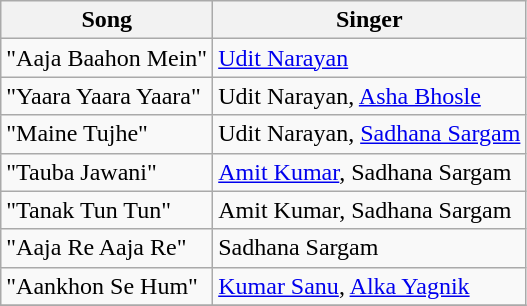<table class="wikitable">
<tr>
<th>Song</th>
<th>Singer</th>
</tr>
<tr>
<td>"Aaja Baahon Mein"</td>
<td><a href='#'>Udit Narayan</a></td>
</tr>
<tr>
<td>"Yaara Yaara Yaara"</td>
<td>Udit Narayan, <a href='#'>Asha Bhosle</a></td>
</tr>
<tr>
<td>"Maine Tujhe"</td>
<td>Udit Narayan, <a href='#'>Sadhana Sargam</a></td>
</tr>
<tr>
<td>"Tauba Jawani"</td>
<td><a href='#'>Amit Kumar</a>, Sadhana Sargam</td>
</tr>
<tr>
<td>"Tanak Tun Tun"</td>
<td>Amit Kumar, Sadhana Sargam</td>
</tr>
<tr>
<td>"Aaja Re Aaja Re"</td>
<td>Sadhana Sargam</td>
</tr>
<tr>
<td>"Aankhon Se Hum"</td>
<td><a href='#'>Kumar Sanu</a>, <a href='#'>Alka Yagnik</a></td>
</tr>
<tr>
</tr>
</table>
